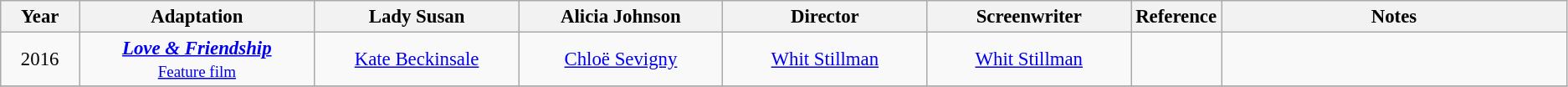<table class="wikitable" style="font-size:95%">
<tr style="text-align:center;">
<th>Year</th>
<th>Adaptation</th>
<th>Lady Susan</th>
<th>Alicia Johnson</th>
<th>Director</th>
<th>Screenwriter</th>
<th>Reference</th>
<th>Notes</th>
</tr>
<tr style="text-align:center;">
<td style="width:5%;">2016</td>
<td style="width:15%;"><strong><em><a href='#'>Love & Friendship</a></em></strong><br><small><a href='#'>Feature film</a></small></td>
<td style="width:13%;"><a href='#'>Kate Beckinsale</a></td>
<td style="width:13%;"><a href='#'>Chloë Sevigny</a></td>
<td style="width:13%;"><a href='#'>Whit Stillman</a></td>
<td style="width:13%;"><a href='#'>Whit Stillman</a></td>
<td style="width:5%;"></td>
<td style="width:22%;"></td>
</tr>
<tr style="text-align:center;">
</tr>
</table>
